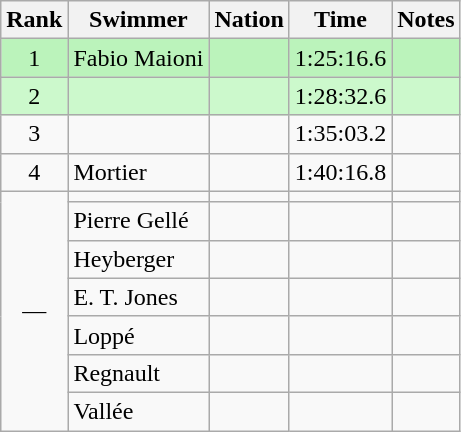<table class="wikitable sortable" style="text-align:center">
<tr>
<th>Rank</th>
<th>Swimmer</th>
<th>Nation</th>
<th>Time</th>
<th>Notes</th>
</tr>
<tr style="background:#bbf3bb;">
<td>1</td>
<td align=left>Fabio Maioni</td>
<td align=left></td>
<td>1:25:16.6</td>
<td></td>
</tr>
<tr style="background:#ccf9cc;">
<td>2</td>
<td align=left></td>
<td align=left></td>
<td>1:28:32.6</td>
<td></td>
</tr>
<tr>
<td>3</td>
<td align=left></td>
<td align=left></td>
<td>1:35:03.2</td>
<td></td>
</tr>
<tr>
<td>4</td>
<td align=left>Mortier</td>
<td align=left></td>
<td>1:40:16.8</td>
<td></td>
</tr>
<tr>
<td rowspan=7 data-sort-value=5>—</td>
<td align=left></td>
<td align=left></td>
<td></td>
<td></td>
</tr>
<tr>
<td align=left>Pierre Gellé</td>
<td align=left></td>
<td></td>
<td></td>
</tr>
<tr>
<td align=left>Heyberger</td>
<td align=left></td>
<td></td>
<td></td>
</tr>
<tr>
<td align=left>E. T. Jones</td>
<td align=left></td>
<td></td>
<td></td>
</tr>
<tr>
<td align=left>Loppé</td>
<td align=left></td>
<td></td>
<td></td>
</tr>
<tr>
<td align=left>Regnault</td>
<td align=left></td>
<td></td>
<td></td>
</tr>
<tr>
<td align=left>Vallée</td>
<td align=left></td>
<td></td>
<td></td>
</tr>
</table>
